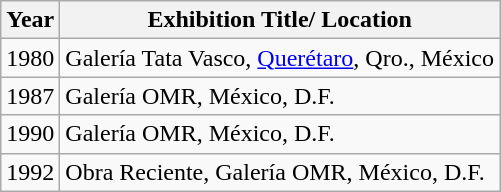<table class="wikitable">
<tr>
<th>Year</th>
<th>Exhibition Title/ Location</th>
</tr>
<tr>
<td>1980</td>
<td>Galería Tata Vasco, <a href='#'>Querétaro</a>, Qro., México</td>
</tr>
<tr>
<td>1987</td>
<td>Galería OMR, México, D.F.</td>
</tr>
<tr>
<td>1990</td>
<td>Galería OMR, México, D.F.</td>
</tr>
<tr>
<td>1992</td>
<td>Obra Reciente, Galería OMR, México, D.F.</td>
</tr>
</table>
